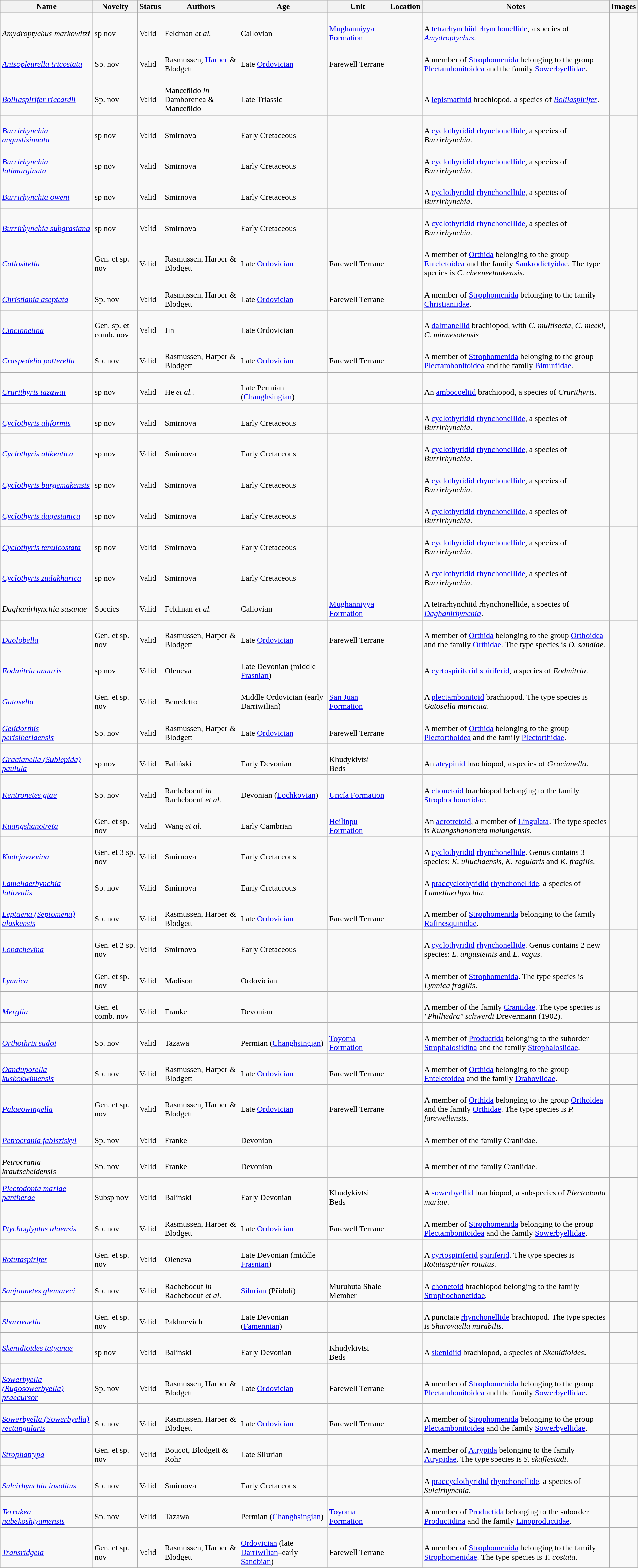<table class="wikitable sortable" align="center" width="100%">
<tr>
<th>Name</th>
<th>Novelty</th>
<th>Status</th>
<th>Authors</th>
<th>Age</th>
<th>Unit</th>
<th>Location</th>
<th>Notes</th>
<th>Images</th>
</tr>
<tr>
<td><br><em>Amydroptychus markowitzi</em></td>
<td><br>sp nov</td>
<td><br>Valid</td>
<td><br>Feldman <em>et al.</em></td>
<td><br>Callovian</td>
<td><br><a href='#'>Mughanniyya Formation</a></td>
<td><br></td>
<td><br>A <a href='#'>tetrarhynchiid</a> <a href='#'>rhynchonellide</a>, a species of <em><a href='#'>Amydroptychus</a></em>.</td>
<td></td>
</tr>
<tr>
<td><br><em><a href='#'>Anisopleurella tricostata</a></em></td>
<td><br>Sp. nov</td>
<td><br>Valid</td>
<td><br>Rasmussen, <a href='#'>Harper</a> & Blodgett</td>
<td><br>Late <a href='#'>Ordovician</a></td>
<td><br>Farewell Terrane</td>
<td><br></td>
<td><br>A member of <a href='#'>Strophomenida</a> belonging to the group <a href='#'>Plectambonitoidea</a> and the family <a href='#'>Sowerbyellidae</a>.</td>
<td></td>
</tr>
<tr>
<td><br><em><a href='#'>Bolilaspirifer riccardii</a></em></td>
<td><br>Sp. nov</td>
<td><br>Valid</td>
<td><br>Manceñido <em>in</em> Damborenea & Manceñido</td>
<td><br>Late Triassic</td>
<td></td>
<td><br></td>
<td><br>A <a href='#'>lepismatinid</a> brachiopod, a species of <em><a href='#'>Bolilaspirifer</a></em>.</td>
<td></td>
</tr>
<tr>
<td><br><em><a href='#'>Burrirhynchia angustisinuata</a></em></td>
<td><br>sp nov</td>
<td><br>Valid</td>
<td><br>Smirnova</td>
<td><br>Early Cretaceous</td>
<td></td>
<td><br></td>
<td><br>A <a href='#'>cyclothyridid</a> <a href='#'>rhynchonellide</a>, a species of <em>Burrirhynchia</em>.</td>
<td></td>
</tr>
<tr>
<td><br><em><a href='#'>Burrirhynchia latimarginata</a></em></td>
<td><br>sp nov</td>
<td><br>Valid</td>
<td><br>Smirnova</td>
<td><br>Early Cretaceous</td>
<td></td>
<td><br></td>
<td><br>A <a href='#'>cyclothyridid</a> <a href='#'>rhynchonellide</a>, a species of <em>Burrirhynchia</em>.</td>
<td></td>
</tr>
<tr>
<td><br><em><a href='#'>Burrirhynchia oweni</a></em></td>
<td><br>sp nov</td>
<td><br>Valid</td>
<td><br>Smirnova</td>
<td><br>Early Cretaceous</td>
<td></td>
<td><br></td>
<td><br>A <a href='#'>cyclothyridid</a> <a href='#'>rhynchonellide</a>, a species of <em>Burrirhynchia</em>.</td>
<td></td>
</tr>
<tr>
<td><br><em><a href='#'>Burrirhynchia subgrasiana</a></em></td>
<td><br>sp nov</td>
<td><br>Valid</td>
<td><br>Smirnova</td>
<td><br>Early Cretaceous</td>
<td></td>
<td><br></td>
<td><br>A <a href='#'>cyclothyridid</a> <a href='#'>rhynchonellide</a>, a species of <em>Burrirhynchia</em>.</td>
<td></td>
</tr>
<tr>
<td><br><em><a href='#'>Callositella</a></em></td>
<td><br>Gen. et sp. nov</td>
<td><br>Valid</td>
<td><br>Rasmussen, Harper & Blodgett</td>
<td><br>Late <a href='#'>Ordovician</a></td>
<td><br>Farewell Terrane</td>
<td><br></td>
<td><br>A member of <a href='#'>Orthida</a> belonging to the group <a href='#'>Enteletoidea</a> and the family <a href='#'>Saukrodictyidae</a>. The type species is <em>C. cheeneetnukensis</em>.</td>
<td></td>
</tr>
<tr>
<td><br><em><a href='#'>Christiania aseptata</a></em></td>
<td><br>Sp. nov</td>
<td><br>Valid</td>
<td><br>Rasmussen, Harper & Blodgett</td>
<td><br>Late <a href='#'>Ordovician</a></td>
<td><br>Farewell Terrane</td>
<td><br></td>
<td><br>A member of <a href='#'>Strophomenida</a> belonging to the family <a href='#'>Christianiidae</a>.</td>
<td></td>
</tr>
<tr>
<td><br><em><a href='#'>Cincinnetina</a></em></td>
<td><br>Gen, sp. et comb. nov</td>
<td><br>Valid</td>
<td><br>Jin</td>
<td><br>Late Ordovician</td>
<td></td>
<td><br></td>
<td><br>A <a href='#'>dalmanellid</a> brachiopod, with <em>C. multisecta</em>,  <em>C. meeki</em>, <em>C. minnesotensis</em></td>
<td></td>
</tr>
<tr>
<td><br><em><a href='#'>Craspedelia potterella</a></em></td>
<td><br>Sp. nov</td>
<td><br>Valid</td>
<td><br>Rasmussen, Harper & Blodgett</td>
<td><br>Late <a href='#'>Ordovician</a></td>
<td><br>Farewell Terrane</td>
<td><br></td>
<td><br>A member of <a href='#'>Strophomenida</a> belonging to the group <a href='#'>Plectambonitoidea</a> and the family <a href='#'>Bimuriidae</a>.</td>
<td></td>
</tr>
<tr>
<td><br><em><a href='#'>Crurithyris tazawai</a></em></td>
<td><br>sp nov</td>
<td><br>Valid</td>
<td><br>He <em>et al.</em>.</td>
<td><br>Late Permian (<a href='#'>Changhsingian</a>)</td>
<td></td>
<td><br></td>
<td><br>An <a href='#'>ambocoeliid</a> brachiopod, a species of <em>Crurithyris</em>.</td>
<td></td>
</tr>
<tr>
<td><br><em><a href='#'>Cyclothyris aliformis</a></em></td>
<td><br>sp nov</td>
<td><br>Valid</td>
<td><br>Smirnova</td>
<td><br>Early Cretaceous</td>
<td></td>
<td><br></td>
<td><br>A <a href='#'>cyclothyridid</a> <a href='#'>rhynchonellide</a>, a species of <em>Burrirhynchia</em>.</td>
<td></td>
</tr>
<tr>
<td><br><em><a href='#'>Cyclothyris alikentica</a></em></td>
<td><br>sp nov</td>
<td><br>Valid</td>
<td><br>Smirnova</td>
<td><br>Early Cretaceous</td>
<td></td>
<td><br></td>
<td><br>A <a href='#'>cyclothyridid</a> <a href='#'>rhynchonellide</a>, a species of <em>Burrirhynchia</em>.</td>
<td></td>
</tr>
<tr>
<td><br><em><a href='#'>Cyclothyris burgemakensis</a></em></td>
<td><br>sp nov</td>
<td><br>Valid</td>
<td><br>Smirnova</td>
<td><br>Early Cretaceous</td>
<td></td>
<td><br></td>
<td><br>A <a href='#'>cyclothyridid</a> <a href='#'>rhynchonellide</a>, a species of <em>Burrirhynchia</em>.</td>
<td></td>
</tr>
<tr>
<td><br><em><a href='#'>Cyclothyris dagestanica</a></em></td>
<td><br>sp nov</td>
<td><br>Valid</td>
<td><br>Smirnova</td>
<td><br>Early Cretaceous</td>
<td></td>
<td><br></td>
<td><br>A <a href='#'>cyclothyridid</a> <a href='#'>rhynchonellide</a>, a species of <em>Burrirhynchia</em>.</td>
<td></td>
</tr>
<tr>
<td><br><em><a href='#'>Cyclothyris tenuicostata</a></em></td>
<td><br>sp nov</td>
<td><br>Valid</td>
<td><br>Smirnova</td>
<td><br>Early Cretaceous</td>
<td></td>
<td><br></td>
<td><br>A <a href='#'>cyclothyridid</a> <a href='#'>rhynchonellide</a>, a species of <em>Burrirhynchia</em>.</td>
<td></td>
</tr>
<tr>
<td><br><em><a href='#'>Cyclothyris zudakharica</a></em></td>
<td><br>sp nov</td>
<td><br>Valid</td>
<td><br>Smirnova</td>
<td><br>Early Cretaceous</td>
<td></td>
<td><br></td>
<td><br>A <a href='#'>cyclothyridid</a> <a href='#'>rhynchonellide</a>, a species of <em>Burrirhynchia</em>.</td>
<td></td>
</tr>
<tr>
<td><br><em>Daghanirhynchia susanae</em></td>
<td><br>Species</td>
<td><br>Valid</td>
<td><br>Feldman <em>et al.</em></td>
<td><br>Callovian</td>
<td><br><a href='#'>Mughanniyya Formation</a></td>
<td><br></td>
<td><br>A tetrarhynchiid rhynchonellide, a species of <em><a href='#'>Daghanirhynchia</a></em>.</td>
<td></td>
</tr>
<tr>
<td><br><em><a href='#'>Duolobella</a></em></td>
<td><br>Gen. et sp. nov</td>
<td><br>Valid</td>
<td><br>Rasmussen, Harper & Blodgett</td>
<td><br>Late <a href='#'>Ordovician</a></td>
<td><br>Farewell Terrane</td>
<td><br></td>
<td><br>A member of <a href='#'>Orthida</a> belonging to the group <a href='#'>Orthoidea</a> and the family <a href='#'>Orthidae</a>. The type species is <em>D. sandiae</em>.</td>
<td></td>
</tr>
<tr>
<td><br><em><a href='#'>Eodmitria anauris</a></em></td>
<td><br>sp nov</td>
<td><br>Valid</td>
<td><br>Oleneva</td>
<td><br>Late Devonian (middle <a href='#'>Frasnian</a>)</td>
<td></td>
<td><br></td>
<td><br>A <a href='#'>cyrtospiriferid</a> <a href='#'>spiriferid</a>, a species of <em>Eodmitria</em>.</td>
<td></td>
</tr>
<tr>
<td><br><em><a href='#'>Gatosella</a></em></td>
<td><br>Gen. et sp. nov</td>
<td><br>Valid</td>
<td><br>Benedetto</td>
<td><br>Middle Ordovician (early Darriwilian)</td>
<td><br><a href='#'>San Juan Formation</a></td>
<td><br></td>
<td><br>A <a href='#'>plectambonitoid</a> brachiopod. The type species is <em>Gatosella muricata</em>.</td>
<td></td>
</tr>
<tr>
<td><br><em><a href='#'>Gelidorthis perisiberiaensis</a></em></td>
<td><br>Sp. nov</td>
<td><br>Valid</td>
<td><br>Rasmussen, Harper & Blodgett</td>
<td><br>Late <a href='#'>Ordovician</a></td>
<td><br>Farewell Terrane</td>
<td><br></td>
<td><br>A member of <a href='#'>Orthida</a> belonging to the group <a href='#'>Plectorthoidea</a> and the family <a href='#'>Plectorthidae</a>.</td>
<td></td>
</tr>
<tr>
<td><br><em><a href='#'>Gracianella (Sublepida) paulula</a></em></td>
<td><br>sp nov</td>
<td><br>Valid</td>
<td><br>Baliński</td>
<td><br>Early Devonian</td>
<td><br>Khudykivtsi Beds</td>
<td><br></td>
<td><br>An <a href='#'>atrypinid</a> brachiopod, a species of <em>Gracianella</em>.</td>
<td></td>
</tr>
<tr>
<td><br><em><a href='#'>Kentronetes giae</a></em></td>
<td><br>Sp. nov</td>
<td><br>Valid</td>
<td><br>Racheboeuf <em>in</em> Racheboeuf <em>et al.</em></td>
<td><br>Devonian (<a href='#'>Lochkovian</a>)</td>
<td><br><a href='#'>Uncía Formation</a></td>
<td><br></td>
<td><br>A <a href='#'>chonetoid</a> brachiopod belonging to the family <a href='#'>Strophochonetidae</a>.</td>
<td></td>
</tr>
<tr>
<td><br><em><a href='#'>Kuangshanotreta</a></em></td>
<td><br>Gen. et sp. nov</td>
<td><br>Valid</td>
<td><br>Wang <em>et al.</em></td>
<td><br>Early Cambrian</td>
<td><br><a href='#'>Heilinpu Formation</a></td>
<td><br></td>
<td><br>An <a href='#'>acrotretoid</a>, a member of <a href='#'>Lingulata</a>. The type species is <em>Kuangshanotreta malungensis</em>.</td>
<td></td>
</tr>
<tr>
<td><br><em><a href='#'>Kudrjavzevina</a></em></td>
<td><br>Gen. et 3 sp. nov</td>
<td><br>Valid</td>
<td><br>Smirnova</td>
<td><br>Early Cretaceous</td>
<td></td>
<td><br></td>
<td><br>A <a href='#'>cyclothyridid</a> <a href='#'>rhynchonellide</a>. Genus contains 3 species: <em>K. ulluchaensis</em>, <em>K. regularis</em> and <em>K. fragilis</em>.</td>
<td></td>
</tr>
<tr>
<td><br><em><a href='#'>Lamellaerhynchia latiovalis</a></em></td>
<td><br>Sp. nov</td>
<td><br>Valid</td>
<td><br>Smirnova</td>
<td><br>Early Cretaceous</td>
<td></td>
<td><br></td>
<td><br>A <a href='#'>praecyclothyridid</a> <a href='#'>rhynchonellide</a>, a species of <em>Lamellaerhynchia</em>.</td>
<td></td>
</tr>
<tr>
<td><br><em><a href='#'>Leptaena (Septomena) alaskensis</a></em></td>
<td><br>Sp. nov</td>
<td><br>Valid</td>
<td><br>Rasmussen, Harper & Blodgett</td>
<td><br>Late <a href='#'>Ordovician</a></td>
<td><br>Farewell Terrane</td>
<td><br></td>
<td><br>A member of <a href='#'>Strophomenida</a> belonging to the family <a href='#'>Rafinesquinidae</a>.</td>
<td></td>
</tr>
<tr>
<td><br><em><a href='#'>Lobachevina</a></em></td>
<td><br>Gen. et 2 sp. nov</td>
<td><br>Valid</td>
<td><br>Smirnova</td>
<td><br>Early Cretaceous</td>
<td></td>
<td><br></td>
<td><br>A <a href='#'>cyclothyridid</a> <a href='#'>rhynchonellide</a>. Genus contains 2 new species: <em>L. angusteinis</em> and <em>L. vagus</em>.</td>
<td></td>
</tr>
<tr>
<td><br><em><a href='#'>Lynnica</a></em></td>
<td><br>Gen. et sp. nov</td>
<td><br>Valid</td>
<td><br>Madison</td>
<td><br>Ordovician</td>
<td></td>
<td><br></td>
<td><br>A member of <a href='#'>Strophomenida</a>. The type species is <em>Lynnica fragilis</em>.</td>
<td></td>
</tr>
<tr>
<td><br><em><a href='#'>Merglia</a></em></td>
<td><br>Gen. et comb. nov</td>
<td><br>Valid</td>
<td><br>Franke</td>
<td><br>Devonian</td>
<td></td>
<td><br><br>
</td>
<td><br>A member of the family <a href='#'>Craniidae</a>. The type species is <em>"Philhedra" schwerdi</em> Drevermann (1902).</td>
<td></td>
</tr>
<tr>
<td><br><em><a href='#'>Orthothrix sudoi</a></em></td>
<td><br>Sp. nov</td>
<td><br>Valid</td>
<td><br>Tazawa</td>
<td><br>Permian (<a href='#'>Changhsingian</a>)</td>
<td><br><a href='#'>Toyoma Formation</a></td>
<td><br></td>
<td><br>A member of <a href='#'>Productida</a> belonging to the suborder <a href='#'>Strophalosiidina</a> and the family <a href='#'>Strophalosiidae</a>.</td>
<td></td>
</tr>
<tr>
<td><br><em><a href='#'>Oanduporella kuskokwimensis</a></em></td>
<td><br>Sp. nov</td>
<td><br>Valid</td>
<td><br>Rasmussen, Harper & Blodgett</td>
<td><br>Late <a href='#'>Ordovician</a></td>
<td><br>Farewell Terrane</td>
<td><br></td>
<td><br>A member of <a href='#'>Orthida</a> belonging to the group <a href='#'>Enteletoidea</a> and the family <a href='#'>Draboviidae</a>.</td>
<td></td>
</tr>
<tr>
<td><br><em><a href='#'>Palaeowingella</a></em></td>
<td><br>Gen. et sp. nov</td>
<td><br>Valid</td>
<td><br>Rasmussen, Harper & Blodgett</td>
<td><br>Late <a href='#'>Ordovician</a></td>
<td><br>Farewell Terrane</td>
<td><br></td>
<td><br>A member of <a href='#'>Orthida</a> belonging to the group <a href='#'>Orthoidea</a> and the family <a href='#'>Orthidae</a>. The type species is <em>P. farewellensis</em>.</td>
<td></td>
</tr>
<tr>
<td><br><em><a href='#'>Petrocrania fabisziskyi</a></em></td>
<td><br>Sp. nov</td>
<td><br>Valid</td>
<td><br>Franke</td>
<td><br>Devonian</td>
<td></td>
<td><br><br>
</td>
<td><br>A member of the family Craniidae.</td>
<td></td>
</tr>
<tr>
<td><br><em>Petrocrania krautscheidensis</em></td>
<td><br>Sp. nov</td>
<td><br>Valid</td>
<td><br>Franke</td>
<td><br>Devonian</td>
<td></td>
<td><br><br>
</td>
<td><br>A member of the family Craniidae.</td>
<td></td>
</tr>
<tr>
<td><em><a href='#'>Plectodonta mariae pantherae</a></em></td>
<td><br>Subsp nov</td>
<td><br>Valid</td>
<td><br>Baliński</td>
<td><br>Early Devonian</td>
<td><br>Khudykivtsi Beds</td>
<td><br></td>
<td><br>A <a href='#'>sowerbyellid</a> brachiopod, a subspecies of <em>Plectodonta mariae</em>.</td>
<td></td>
</tr>
<tr>
<td><br><em><a href='#'>Ptychoglyptus alaensis</a></em></td>
<td><br>Sp. nov</td>
<td><br>Valid</td>
<td><br>Rasmussen, Harper & Blodgett</td>
<td><br>Late <a href='#'>Ordovician</a></td>
<td><br>Farewell Terrane</td>
<td><br></td>
<td><br>A member of <a href='#'>Strophomenida</a> belonging to the group <a href='#'>Plectambonitoidea</a> and the family <a href='#'>Sowerbyellidae</a>.</td>
<td></td>
</tr>
<tr>
<td><br><em><a href='#'>Rotutaspirifer</a></em></td>
<td><br>Gen. et sp. nov</td>
<td><br>Valid</td>
<td><br>Oleneva</td>
<td><br>Late Devonian (middle <a href='#'>Frasnian</a>)</td>
<td></td>
<td><br></td>
<td><br>A <a href='#'>cyrtospiriferid</a> <a href='#'>spiriferid</a>. The type species is <em>Rotutaspirifer rotutus</em>.</td>
<td></td>
</tr>
<tr>
<td><br><em><a href='#'>Sanjuanetes glemareci</a></em></td>
<td><br>Sp. nov</td>
<td><br>Valid</td>
<td><br>Racheboeuf <em>in</em> Racheboeuf <em>et al.</em></td>
<td><br><a href='#'>Silurian</a> (Přídolí)</td>
<td><br>Muruhuta Shale Member</td>
<td><br></td>
<td><br>A <a href='#'>chonetoid</a> brachiopod belonging to the family <a href='#'>Strophochonetidae</a>.</td>
<td></td>
</tr>
<tr>
<td><br><em><a href='#'>Sharovaella</a></em></td>
<td><br>Gen. et sp. nov</td>
<td><br>Valid</td>
<td><br>Pakhnevich</td>
<td><br>Late Devonian (<a href='#'>Famennian</a>)</td>
<td></td>
<td><br></td>
<td><br>A punctate <a href='#'>rhynchonellide</a> brachiopod. The type species is <em>Sharovaella mirabilis</em>.</td>
<td></td>
</tr>
<tr>
<td><em><a href='#'>Skenidioides tatyanae</a></em></td>
<td><br>sp nov</td>
<td><br>Valid</td>
<td><br>Baliński</td>
<td><br>Early Devonian</td>
<td><br>Khudykivtsi Beds</td>
<td><br></td>
<td><br>A <a href='#'>skenidiid</a> brachiopod, a species of <em>Skenidioides</em>.</td>
<td></td>
</tr>
<tr>
<td><br><em><a href='#'>Sowerbyella (Rugosowerbyella) praecursor</a></em></td>
<td><br>Sp. nov</td>
<td><br>Valid</td>
<td><br>Rasmussen, Harper & Blodgett</td>
<td><br>Late <a href='#'>Ordovician</a></td>
<td><br>Farewell Terrane</td>
<td><br></td>
<td><br>A member of <a href='#'>Strophomenida</a> belonging to the group <a href='#'>Plectambonitoidea</a> and the family <a href='#'>Sowerbyellidae</a>.</td>
<td></td>
</tr>
<tr>
<td><br><em><a href='#'>Sowerbyella (Sowerbyella) rectangularis</a></em></td>
<td><br>Sp. nov</td>
<td><br>Valid</td>
<td><br>Rasmussen, Harper & Blodgett</td>
<td><br>Late <a href='#'>Ordovician</a></td>
<td><br>Farewell Terrane</td>
<td><br></td>
<td><br>A member of <a href='#'>Strophomenida</a> belonging to the group <a href='#'>Plectambonitoidea</a> and the family <a href='#'>Sowerbyellidae</a>.</td>
<td></td>
</tr>
<tr>
<td><br><em><a href='#'>Strophatrypa</a></em></td>
<td><br>Gen. et sp. nov</td>
<td><br>Valid</td>
<td><br>Boucot, Blodgett & Rohr</td>
<td><br>Late Silurian</td>
<td></td>
<td><br></td>
<td><br>A member of <a href='#'>Atrypida</a> belonging to the family <a href='#'>Atrypidae</a>. The type species is <em>S. skaflestadi</em>.</td>
<td></td>
</tr>
<tr>
<td><br><em><a href='#'>Sulcirhynchia insolitus</a></em></td>
<td><br>Sp. nov</td>
<td><br>Valid</td>
<td><br>Smirnova</td>
<td><br>Early Cretaceous</td>
<td></td>
<td><br></td>
<td><br>A <a href='#'>praecyclothyridid</a> <a href='#'>rhynchonellide</a>, a species of <em>Sulcirhynchia</em>.</td>
<td></td>
</tr>
<tr>
<td><br><em><a href='#'>Terrakea nabekoshiyamensis</a></em></td>
<td><br>Sp. nov</td>
<td><br>Valid</td>
<td><br>Tazawa</td>
<td><br>Permian (<a href='#'>Changhsingian</a>)</td>
<td><br><a href='#'>Toyoma Formation</a></td>
<td><br></td>
<td><br>A member of <a href='#'>Productida</a> belonging to the suborder <a href='#'>Productidina</a> and the family <a href='#'>Linoproductidae</a>.</td>
<td></td>
</tr>
<tr>
<td><br><em><a href='#'>Transridgeia</a></em></td>
<td><br>Gen. et sp. nov</td>
<td><br>Valid</td>
<td><br>Rasmussen, Harper & Blodgett</td>
<td><br><a href='#'>Ordovician</a> (late <a href='#'>Darriwilian</a>–early <a href='#'>Sandbian</a>)</td>
<td><br>Farewell Terrane</td>
<td><br></td>
<td><br>A member of <a href='#'>Strophomenida</a> belonging to the family <a href='#'>Strophomenidae</a>. The type species is <em>T. costata</em>.</td>
<td></td>
</tr>
<tr>
</tr>
</table>
